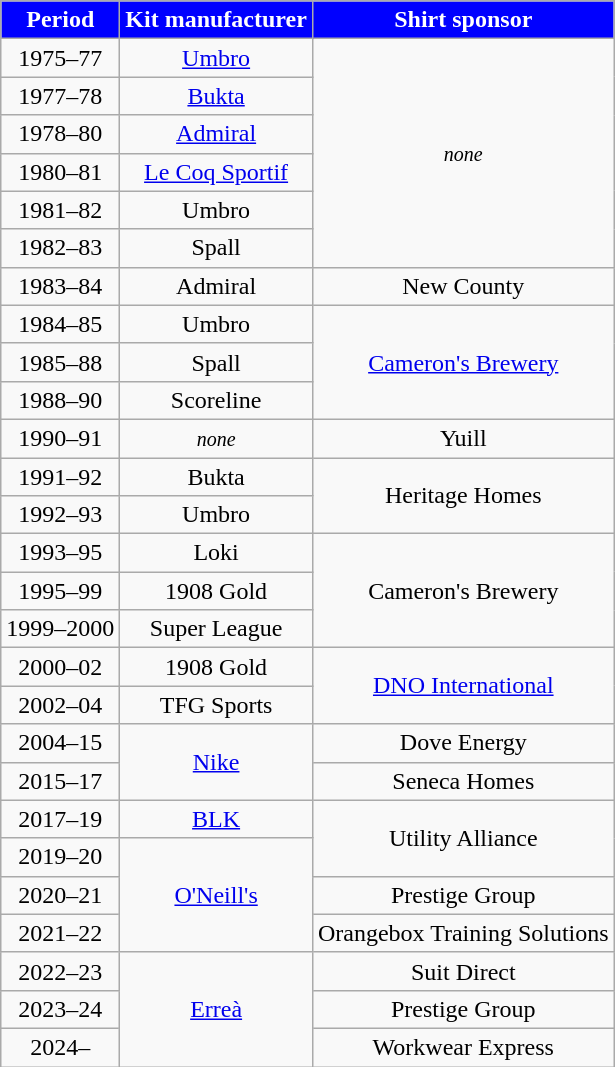<table class="wikitable" style="text-align:center;margin-left:1em;float:centre">
<tr>
<th style="background:blue;color:white">Period</th>
<th style="background:blue;color:white">Kit manufacturer</th>
<th style="background:blue;color:white">Shirt sponsor</th>
</tr>
<tr>
<td>1975–77</td>
<td><a href='#'>Umbro</a></td>
<td rowspan=6><small><em>none</em></small></td>
</tr>
<tr>
<td>1977–78</td>
<td><a href='#'>Bukta</a></td>
</tr>
<tr>
<td>1978–80</td>
<td><a href='#'>Admiral</a></td>
</tr>
<tr>
<td>1980–81</td>
<td><a href='#'>Le Coq Sportif</a></td>
</tr>
<tr>
<td>1981–82</td>
<td>Umbro</td>
</tr>
<tr>
<td>1982–83</td>
<td>Spall</td>
</tr>
<tr>
<td>1983–84</td>
<td>Admiral</td>
<td>New County</td>
</tr>
<tr>
<td>1984–85</td>
<td>Umbro</td>
<td rowspan="3"><a href='#'>Cameron's Brewery</a></td>
</tr>
<tr>
<td>1985–88</td>
<td>Spall</td>
</tr>
<tr>
<td>1988–90</td>
<td>Scoreline</td>
</tr>
<tr>
<td>1990–91</td>
<td><small><em>none</em></small></td>
<td>Yuill</td>
</tr>
<tr>
<td>1991–92</td>
<td>Bukta</td>
<td rowspan=2>Heritage Homes</td>
</tr>
<tr>
<td>1992–93</td>
<td>Umbro</td>
</tr>
<tr>
<td>1993–95</td>
<td>Loki</td>
<td rowspan="3">Cameron's Brewery</td>
</tr>
<tr>
<td>1995–99</td>
<td>1908 Gold</td>
</tr>
<tr>
<td>1999–2000</td>
<td>Super League</td>
</tr>
<tr>
<td>2000–02</td>
<td>1908 Gold</td>
<td rowspan=2><a href='#'>DNO International</a></td>
</tr>
<tr>
<td>2002–04</td>
<td>TFG Sports</td>
</tr>
<tr>
<td>2004–15</td>
<td rowspan=2><a href='#'>Nike</a></td>
<td>Dove Energy</td>
</tr>
<tr>
<td>2015–17</td>
<td>Seneca Homes</td>
</tr>
<tr>
<td>2017–19</td>
<td><a href='#'>BLK</a></td>
<td rowspan=2>Utility Alliance</td>
</tr>
<tr>
<td>2019–20</td>
<td rowspan=3><a href='#'>O'Neill's</a></td>
</tr>
<tr>
<td>2020–21</td>
<td>Prestige Group</td>
</tr>
<tr>
<td>2021–22</td>
<td rowspan=1>Orangebox Training Solutions</td>
</tr>
<tr>
<td>2022–23</td>
<td rowspan=3><a href='#'>Erreà</a></td>
<td>Suit Direct</td>
</tr>
<tr>
<td>2023–24</td>
<td>Prestige Group</td>
</tr>
<tr>
<td>2024–</td>
<td>Workwear Express</td>
</tr>
</table>
